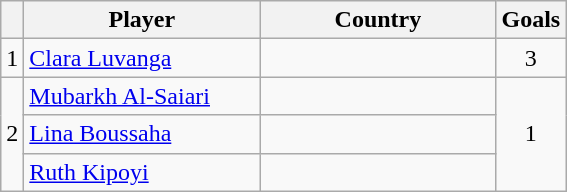<table class="wikitable sortable" style="text-align:center">
<tr>
<th></th>
<th width=150>Player</th>
<th width=150>Country</th>
<th>Goals</th>
</tr>
<tr>
<td align=center>1</td>
<td align=left><a href='#'>Clara Luvanga</a></td>
<td align=left></td>
<td>3</td>
</tr>
<tr>
<td align=center rowspan=3>2</td>
<td align=left><a href='#'>Mubarkh Al-Saiari</a></td>
<td align=left></td>
<td rowspan=3>1</td>
</tr>
<tr>
<td align=left><a href='#'>Lina Boussaha</a></td>
<td align=left></td>
</tr>
<tr>
<td align=left><a href='#'>Ruth Kipoyi</a></td>
<td align=left></td>
</tr>
</table>
